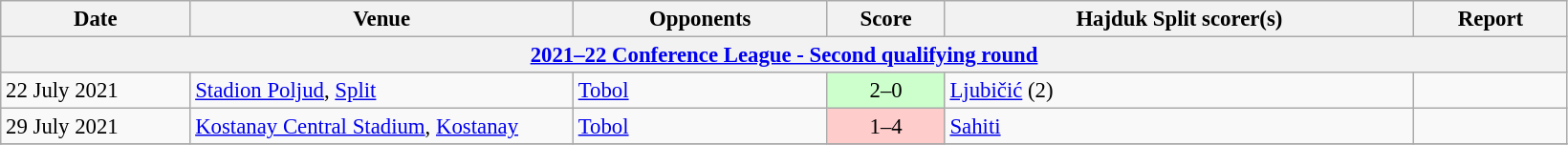<table class="wikitable" style="font-size:95%;">
<tr>
<th width=125>Date</th>
<th width=260>Venue</th>
<th width=170>Opponents</th>
<th width= 75>Score</th>
<th width=320>Hajduk Split scorer(s)</th>
<th width=100>Report</th>
</tr>
<tr>
<th colspan=7><a href='#'>2021–22 Conference League - Second qualifying round</a></th>
</tr>
<tr>
<td>22 July 2021</td>
<td><a href='#'>Stadion Poljud</a>, <a href='#'>Split</a></td>
<td> <a href='#'>Tobol</a></td>
<td align=center bgcolor=#CCFFCC>2–0</td>
<td><a href='#'>Ljubičić</a> (2)</td>
<td></td>
</tr>
<tr>
<td>29 July 2021</td>
<td><a href='#'>Kostanay Central Stadium</a>, <a href='#'>Kostanay</a></td>
<td> <a href='#'>Tobol</a></td>
<td align=center bgcolor=#FFCCCC>1–4 </td>
<td><a href='#'>Sahiti</a></td>
<td></td>
</tr>
<tr>
</tr>
</table>
